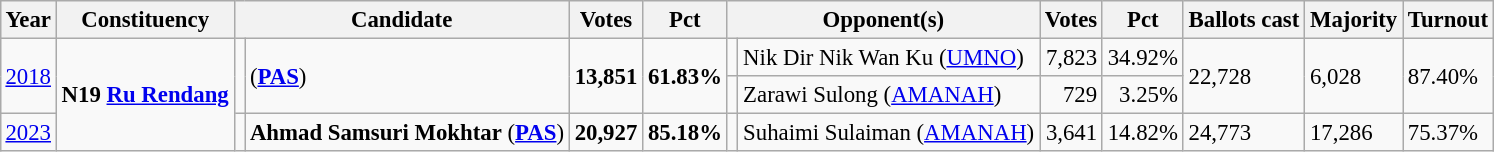<table class="wikitable" style="margin:0.5em ; font-size:95%">
<tr>
<th>Year</th>
<th>Constituency</th>
<th colspan=2>Candidate</th>
<th>Votes</th>
<th>Pct</th>
<th colspan=2>Opponent(s)</th>
<th>Votes</th>
<th>Pct</th>
<th>Ballots cast</th>
<th>Majority</th>
<th>Turnout</th>
</tr>
<tr>
<td rowspan=2><a href='#'>2018</a></td>
<td rowspan=3><strong>N19 <a href='#'>Ru Rendang</a></strong></td>
<td rowspan=2 ></td>
<td rowspan=2> (<a href='#'><strong>PAS</strong></a>)</td>
<td rowspan=2 align="right"><strong>13,851</strong></td>
<td rowspan=2><strong>61.83%</strong></td>
<td></td>
<td>Nik Dir Nik Wan Ku (<a href='#'>UMNO</a>)</td>
<td align="right">7,823</td>
<td>34.92%</td>
<td rowspan=2>22,728</td>
<td rowspan=2>6,028</td>
<td rowspan=2>87.40%</td>
</tr>
<tr>
<td></td>
<td>Zarawi Sulong (<a href='#'>AMANAH</a>)</td>
<td align="right">729</td>
<td align="right">3.25%</td>
</tr>
<tr>
<td><a href='#'>2023</a></td>
<td></td>
<td><strong>Ahmad Samsuri Mokhtar</strong> (<a href='#'><strong>PAS</strong></a>)</td>
<td align=right><strong>20,927</strong></td>
<td><strong>85.18%</strong></td>
<td></td>
<td>Suhaimi Sulaiman (<a href='#'>AMANAH</a>)</td>
<td align=right>3,641</td>
<td>14.82%</td>
<td>24,773</td>
<td>17,286</td>
<td>75.37%</td>
</tr>
</table>
